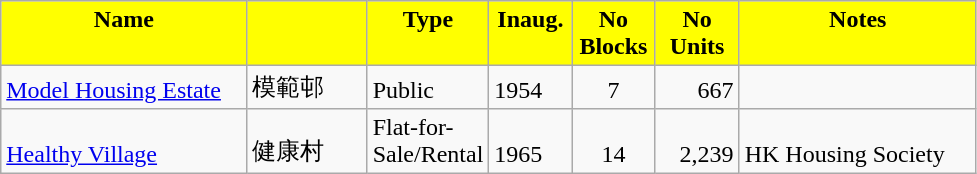<table class="wikitable">
<tr style="font-weight:bold;background-color:yellow" align="center" valign="top">
<td width="156.75" Height="12.75" align="center">Name</td>
<td width="72.75"></td>
<td width="59.25">Type</td>
<td width="48">Inaug.</td>
<td width="48">No Blocks</td>
<td width="48.75">No Units</td>
<td width="150.75">Notes</td>
</tr>
<tr valign="bottom">
<td Height="12.75"><a href='#'>Model Housing Estate</a></td>
<td>模範邨</td>
<td>Public</td>
<td>1954</td>
<td align="center">7</td>
<td align="right">667</td>
<td></td>
</tr>
<tr valign="bottom">
<td Height="12.75"><a href='#'>Healthy Village</a></td>
<td>健康村</td>
<td>Flat-for-Sale/Rental</td>
<td>1965</td>
<td align="center">14</td>
<td align="right">2,239</td>
<td>HK Housing Society</td>
</tr>
</table>
